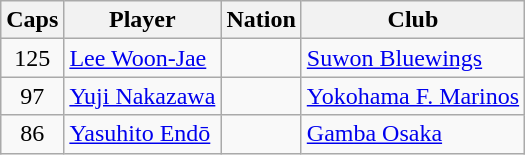<table class="wikitable">
<tr>
<th>Caps</th>
<th>Player</th>
<th>Nation</th>
<th>Club</th>
</tr>
<tr>
<td align="center">125</td>
<td><a href='#'>Lee Woon-Jae</a></td>
<td></td>
<td> <a href='#'>Suwon Bluewings</a></td>
</tr>
<tr>
<td align="center">97</td>
<td><a href='#'>Yuji Nakazawa</a></td>
<td></td>
<td> <a href='#'>Yokohama F. Marinos</a></td>
</tr>
<tr>
<td align="center">86</td>
<td><a href='#'>Yasuhito Endō</a></td>
<td></td>
<td> <a href='#'>Gamba Osaka</a></td>
</tr>
</table>
